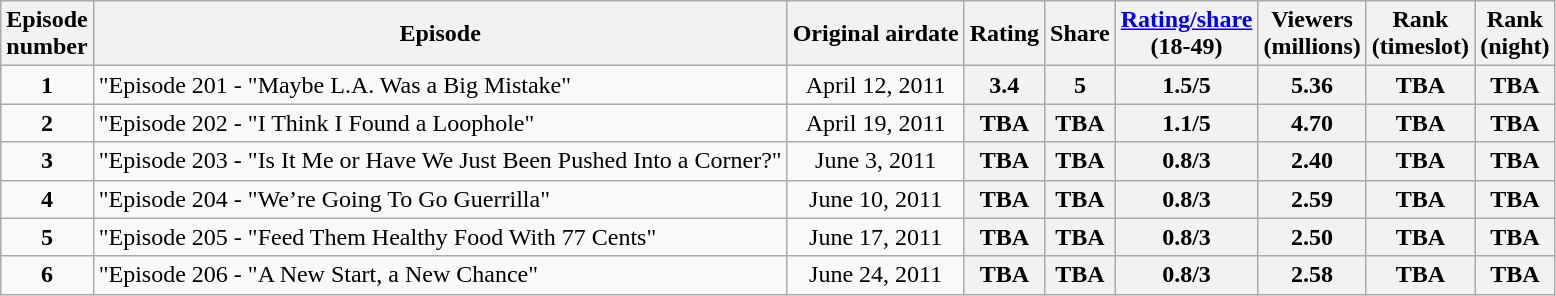<table class="wikitable sortable">
<tr>
<th>Episode<br>number</th>
<th>Episode</th>
<th>Original airdate</th>
<th>Rating</th>
<th>Share</th>
<th><a href='#'>Rating/share</a><br>(18-49)</th>
<th>Viewers<br>(millions)</th>
<th>Rank<br>(timeslot)</th>
<th>Rank<br>(night)</th>
</tr>
<tr>
<td style="text-align:center"><strong>1</strong></td>
<td>"Episode 201 - "Maybe L.A. Was a Big Mistake"</td>
<td style="text-align:center">April 12, 2011</td>
<th style="text-align:center">3.4</th>
<th style="text-align:center">5</th>
<th style="text-align:center">1.5/5</th>
<th style="text-align:center">5.36</th>
<th style="text-align:center">TBA</th>
<th style="text-align:center">TBA</th>
</tr>
<tr>
<td style="text-align:center"><strong>2</strong></td>
<td>"Episode 202 - "I Think I Found a Loophole"</td>
<td style="text-align:center">April 19, 2011</td>
<th style="text-align:center">TBA</th>
<th style="text-align:center">TBA</th>
<th style="text-align:center">1.1/5</th>
<th style="text-align:center">4.70</th>
<th style="text-align:center">TBA</th>
<th style="text-align:center">TBA</th>
</tr>
<tr>
<td style="text-align:center"><strong>3</strong></td>
<td>"Episode 203 - "Is It Me or Have We Just Been Pushed Into a Corner?"</td>
<td style="text-align:center">June 3, 2011</td>
<th style="text-align:center">TBA</th>
<th style="text-align:center">TBA</th>
<th style="text-align:center">0.8/3</th>
<th style="text-align:center">2.40</th>
<th style="text-align:center">TBA</th>
<th style="text-align:center">TBA</th>
</tr>
<tr>
<td style="text-align:center"><strong>4</strong></td>
<td>"Episode 204 - "We’re Going To Go Guerrilla"</td>
<td style="text-align:center">June 10, 2011</td>
<th style="text-align:center">TBA</th>
<th style="text-align:center">TBA</th>
<th style="text-align:center">0.8/3</th>
<th style="text-align:center">2.59</th>
<th style="text-align:center">TBA</th>
<th style="text-align:center">TBA</th>
</tr>
<tr>
<td style="text-align:center"><strong>5</strong></td>
<td>"Episode 205 - "Feed Them Healthy Food With 77 Cents"</td>
<td style="text-align:center">June 17, 2011</td>
<th style="text-align:center">TBA</th>
<th style="text-align:center">TBA</th>
<th style="text-align:center">0.8/3</th>
<th style="text-align:center">2.50</th>
<th style="text-align:center">TBA</th>
<th style="text-align:center">TBA</th>
</tr>
<tr>
<td style="text-align:center"><strong>6</strong></td>
<td>"Episode 206 - "A New Start, a New Chance"</td>
<td style="text-align:center">June 24, 2011</td>
<th style="text-align:center">TBA</th>
<th style="text-align:center">TBA</th>
<th style="text-align:center">0.8/3</th>
<th style="text-align:center">2.58</th>
<th style="text-align:center">TBA</th>
<th style="text-align:center">TBA</th>
</tr>
</table>
